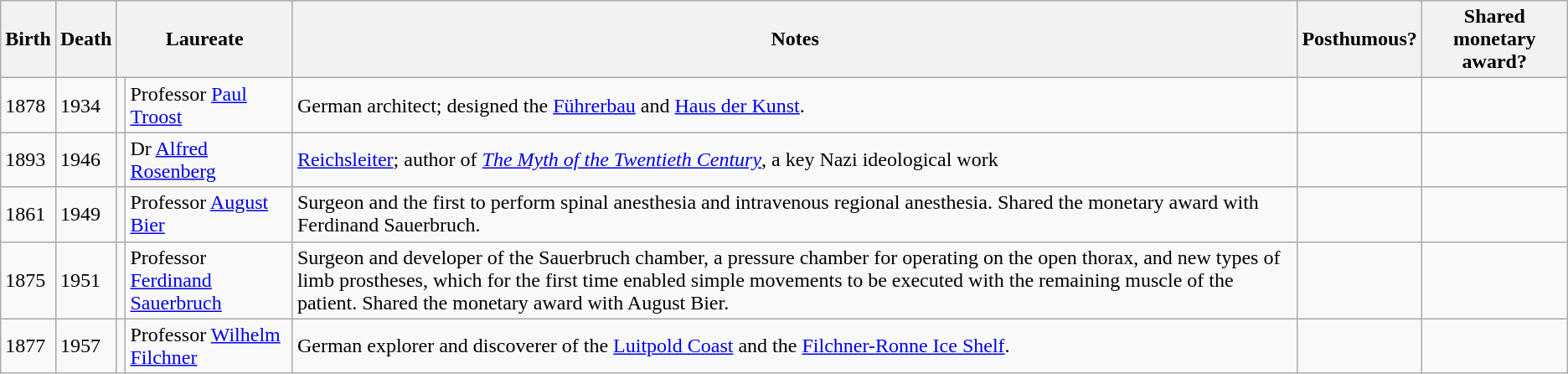<table class="wikitable sortable">
<tr>
<th>Birth</th>
<th>Death</th>
<th colspan=2>Laureate</th>
<th class="unsortable">Notes</th>
<th>Posthumous?</th>
<th>Shared monetary award?</th>
</tr>
<tr>
<td>1878</td>
<td>1934</td>
<td></td>
<td>Professor <a href='#'>Paul Troost</a></td>
<td>German architect; designed the <a href='#'>Führerbau</a> and <a href='#'>Haus der Kunst</a>.</td>
<td></td>
<td></td>
</tr>
<tr>
<td>1893</td>
<td>1946</td>
<td></td>
<td>Dr <a href='#'>Alfred Rosenberg</a></td>
<td><a href='#'>Reichsleiter</a>; author of <em><a href='#'>The Myth of the Twentieth Century</a></em>, a key Nazi ideological work</td>
<td></td>
<td></td>
</tr>
<tr>
<td>1861</td>
<td>1949</td>
<td></td>
<td>Professor <a href='#'>August Bier</a></td>
<td>Surgeon and the first to perform spinal anesthesia and intravenous regional anesthesia. Shared the monetary award with Ferdinand Sauerbruch.</td>
<td></td>
<td></td>
</tr>
<tr>
<td>1875</td>
<td>1951</td>
<td></td>
<td>Professor <a href='#'>Ferdinand Sauerbruch</a></td>
<td>Surgeon and developer of the Sauerbruch chamber, a pressure chamber for operating on the open thorax, and new types of limb prostheses, which for the first time enabled simple movements to be executed with the remaining muscle of the patient. Shared the monetary award with August Bier.</td>
<td></td>
<td></td>
</tr>
<tr>
<td>1877</td>
<td>1957</td>
<td></td>
<td>Professor <a href='#'>Wilhelm Filchner</a></td>
<td>German explorer and discoverer of the <a href='#'>Luitpold Coast</a> and the <a href='#'>Filchner-Ronne Ice Shelf</a>.</td>
<td></td>
<td></td>
</tr>
</table>
